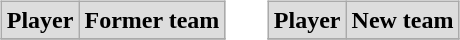<table cellspacing="10">
<tr>
<td valign="top"><br><table class="wikitable">
<tr align="center"  bgcolor="#dddddd">
<td><strong>Player</strong></td>
<td><strong>Former team</strong></td>
</tr>
<tr>
</tr>
</table>
</td>
<td valign="top"><br><table class="wikitable">
<tr align="center"  bgcolor="#dddddd">
<td><strong>Player</strong></td>
<td><strong>New team</strong></td>
</tr>
<tr>
</tr>
</table>
</td>
</tr>
</table>
